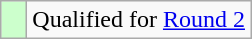<table class="wikitable">
<tr>
<td width=10px bgcolor=ccffcc></td>
<td>Qualified for <a href='#'>Round 2</a></td>
</tr>
</table>
